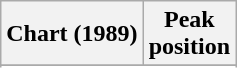<table class="wikitable sortable plainrowheaders" style="text-align:center">
<tr>
<th scope="col">Chart (1989)</th>
<th scope="col">Peak<br>position</th>
</tr>
<tr>
</tr>
<tr>
</tr>
</table>
